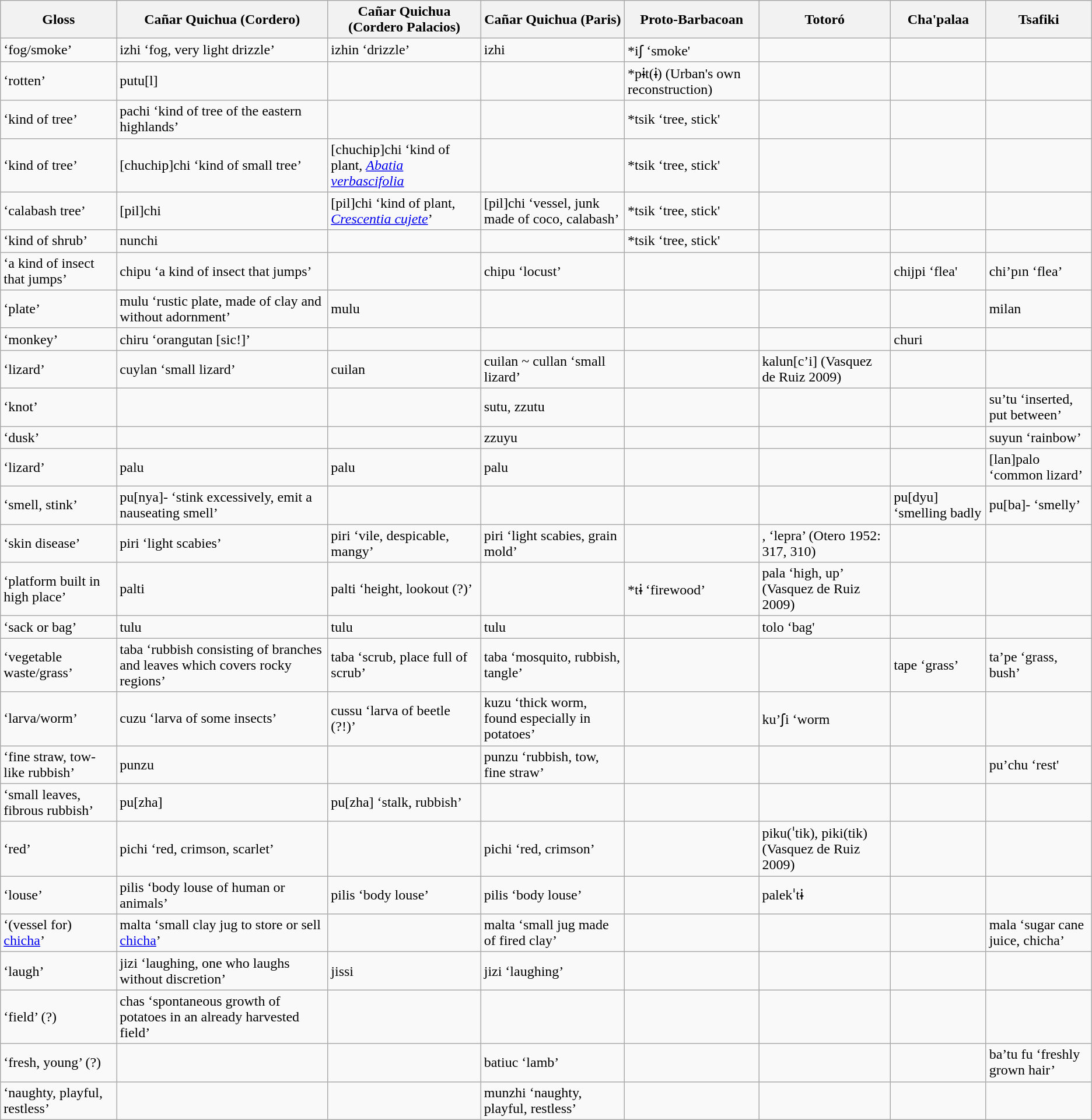<table class="wikitable sortable">
<tr>
<th>Gloss</th>
<th>Cañar Quichua (Cordero)</th>
<th>Cañar Quichua (Cordero Palacios)</th>
<th>Cañar Quichua (Paris)</th>
<th>Proto-Barbacoan</th>
<th>Totoró</th>
<th>Cha'palaa</th>
<th>Tsafiki</th>
</tr>
<tr>
<td>‘fog/smoke’</td>
<td>izhi ‘fog, very light drizzle’</td>
<td>izhin ‘drizzle’</td>
<td>izhi</td>
<td>*iʃ ‘smoke'</td>
<td></td>
<td></td>
<td></td>
</tr>
<tr>
<td>‘rotten’</td>
<td>putu[l]</td>
<td></td>
<td></td>
<td>*pɨt(ɨ) (Urban's own reconstruction)</td>
<td></td>
<td></td>
<td></td>
</tr>
<tr>
<td>‘kind of tree’</td>
<td>pachi ‘kind of tree of the eastern highlands’</td>
<td></td>
<td></td>
<td>*tsik ‘tree, stick'</td>
<td></td>
<td></td>
<td></td>
</tr>
<tr>
<td>‘kind of tree’</td>
<td>[chuchip]chi ‘kind of small tree’</td>
<td>[chuchip]chi ‘kind of plant, <em><a href='#'>Abatia verbascifolia</a></em></td>
<td></td>
<td>*tsik ‘tree, stick'</td>
<td></td>
<td></td>
<td></td>
</tr>
<tr>
<td>‘calabash tree’</td>
<td>[pil]chi</td>
<td>[pil]chi ‘kind of plant, <em><a href='#'>Crescentia cujete</a></em>’</td>
<td>[pil]chi ‘vessel, junk made of coco, calabash’</td>
<td>*tsik ‘tree, stick'</td>
<td></td>
<td></td>
<td></td>
</tr>
<tr>
<td>‘kind of shrub’</td>
<td>nunchi</td>
<td></td>
<td></td>
<td>*tsik ‘tree, stick'</td>
<td></td>
<td></td>
<td></td>
</tr>
<tr>
<td>‘a kind of insect that jumps’</td>
<td>chipu ‘a kind of insect that jumps’</td>
<td></td>
<td>chipu ‘locust’</td>
<td></td>
<td></td>
<td>chijpi ‘flea'</td>
<td>chi’pın ‘flea’</td>
</tr>
<tr>
<td>‘plate’</td>
<td>mulu ‘rustic plate, made of clay and without adornment’</td>
<td>mulu</td>
<td></td>
<td></td>
<td></td>
<td></td>
<td>milan</td>
</tr>
<tr>
<td>‘monkey’</td>
<td>chiru ‘orangutan [sic!]’</td>
<td></td>
<td></td>
<td></td>
<td></td>
<td>churi</td>
<td></td>
</tr>
<tr>
<td>‘lizard’</td>
<td>cuylan ‘small lizard’</td>
<td>cuilan</td>
<td>cuilan ~ cullan ‘small lizard’</td>
<td></td>
<td>kalun[c’i] (Vasquez de Ruiz 2009)</td>
<td></td>
<td></td>
</tr>
<tr>
<td>‘knot’</td>
<td></td>
<td></td>
<td>sutu, zzutu</td>
<td></td>
<td></td>
<td></td>
<td>su’tu ‘inserted, put between’</td>
</tr>
<tr>
<td>‘dusk’</td>
<td></td>
<td></td>
<td>zzuyu</td>
<td></td>
<td></td>
<td></td>
<td>suyun ‘rainbow’</td>
</tr>
<tr>
<td>‘lizard’</td>
<td>palu</td>
<td>palu</td>
<td>palu</td>
<td></td>
<td></td>
<td></td>
<td>[lan]palo ‘common lizard’</td>
</tr>
<tr>
<td>‘smell, stink’</td>
<td>pu[nya]- ‘stink excessively, emit a nauseating smell’</td>
<td></td>
<td></td>
<td></td>
<td></td>
<td>pu[dyu] ‘smelling badly</td>
<td>pu[ba]- ‘smelly’</td>
</tr>
<tr>
<td>‘skin disease’</td>
<td>piri ‘light scabies’</td>
<td>piri ‘vile, despicable, mangy’</td>
<td>piri ‘light scabies, grain mold’</td>
<td></td>
<td><pirr[sureg]>, <pirr[sé]> ‘lepra’ (Otero 1952: 317, 310)</td>
<td></td>
<td></td>
</tr>
<tr>
<td>‘platform built in high place’</td>
<td>palti</td>
<td>palti ‘height, lookout (?)’</td>
<td></td>
<td>*tɨ ‘firewood’</td>
<td>pala ‘high, up’ (Vasquez de Ruiz 2009)</td>
<td></td>
<td></td>
</tr>
<tr>
<td>‘sack or bag’</td>
<td>tulu</td>
<td>tulu</td>
<td>tulu</td>
<td></td>
<td>tolo ‘bag'</td>
<td></td>
<td></td>
</tr>
<tr>
<td>‘vegetable waste/grass’</td>
<td>taba ‘rubbish consisting of branches and leaves which covers rocky regions’</td>
<td>taba ‘scrub, place full of scrub’</td>
<td>taba ‘mosquito, rubbish, tangle’</td>
<td></td>
<td></td>
<td>tape ‘grass’</td>
<td>ta’pe ‘grass, bush’</td>
</tr>
<tr>
<td>‘larva/worm’</td>
<td>cuzu ‘larva of some insects’</td>
<td>cussu ‘larva of beetle (?!)’</td>
<td>kuzu ‘thick worm, found especially in potatoes’</td>
<td></td>
<td>ku’ʃi ‘worm</td>
<td></td>
<td></td>
</tr>
<tr>
<td>‘fine straw, tow-like rubbish’</td>
<td>punzu</td>
<td></td>
<td>punzu ‘rubbish, tow, fine straw’</td>
<td></td>
<td></td>
<td></td>
<td>pu’chu ‘rest'</td>
</tr>
<tr>
<td>‘small leaves, fibrous rubbish’</td>
<td>pu[zha]</td>
<td>pu[zha] ‘stalk, rubbish’</td>
<td></td>
<td></td>
<td></td>
<td></td>
<td></td>
</tr>
<tr>
<td>‘red’</td>
<td>pichi ‘red, crimson, scarlet’</td>
<td></td>
<td>pichi ‘red, crimson’</td>
<td></td>
<td>piku(ˈtik), piki(tik) (Vasquez de Ruiz 2009)</td>
<td></td>
<td></td>
</tr>
<tr>
<td>‘louse’</td>
<td>pilis ‘body louse of human or animals’</td>
<td>pilis ‘body louse’</td>
<td>pilis ‘body louse’</td>
<td></td>
<td>palekˈtɨ</td>
<td></td>
<td></td>
</tr>
<tr>
<td>‘(vessel for) <a href='#'>chicha</a>’</td>
<td>malta ‘small clay jug to store or sell <a href='#'>chicha</a>’</td>
<td></td>
<td>malta ‘small jug made of fired clay’</td>
<td></td>
<td></td>
<td></td>
<td>mala ‘sugar cane juice, chicha’</td>
</tr>
<tr>
<td>‘laugh’</td>
<td>jizi ‘laughing, one who laughs without discretion’</td>
<td>jissi</td>
<td>jizi ‘laughing’</td>
<td></td>
<td></td>
<td></td>
<td></td>
</tr>
<tr>
<td>‘field’ (?)</td>
<td>chas ‘spontaneous growth of potatoes in an already harvested field’</td>
<td></td>
<td></td>
<td></td>
<td></td>
<td></td>
<td></td>
</tr>
<tr>
<td>‘fresh, young’ (?)</td>
<td></td>
<td></td>
<td>batiuc ‘lamb’</td>
<td></td>
<td></td>
<td></td>
<td>ba’tu fu ‘freshly grown hair’</td>
</tr>
<tr>
<td>‘naughty, playful, restless’</td>
<td></td>
<td></td>
<td>munzhi ‘naughty, playful, restless’</td>
<td></td>
<td></td>
<td></td>
<td></td>
</tr>
</table>
